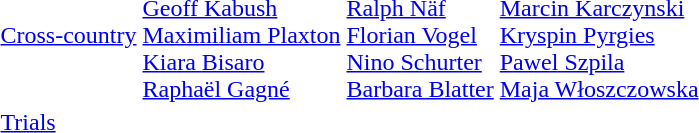<table>
<tr>
<td><a href='#'>Cross-country</a></td>
<td><br><a href='#'>Geoff Kabush</a><br><a href='#'>Maximiliam Plaxton</a><br><a href='#'>Kiara Bisaro</a><br><a href='#'>Raphaël Gagné</a></td>
<td><br><a href='#'>Ralph Näf</a><br><a href='#'>Florian Vogel</a><br><a href='#'>Nino Schurter</a><br><a href='#'>Barbara Blatter</a></td>
<td><br><a href='#'>Marcin Karczynski</a><br><a href='#'>Kryspin Pyrgies</a><br><a href='#'>Pawel Szpila</a><br><a href='#'>Maja Włoszczowska</a></td>
</tr>
<tr>
<td><a href='#'>Trials</a></td>
<td><br></td>
<td><br></td>
<td><br></td>
</tr>
</table>
